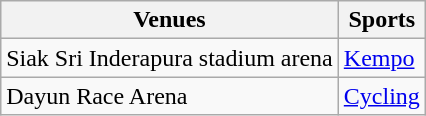<table class="wikitable" style="margin-left:auto;margin-right:auto">
<tr>
<th>Venues</th>
<th>Sports</th>
</tr>
<tr>
<td>Siak Sri Inderapura stadium arena</td>
<td><a href='#'>Kempo</a></td>
</tr>
<tr>
<td>Dayun Race Arena</td>
<td><a href='#'>Cycling</a></td>
</tr>
</table>
